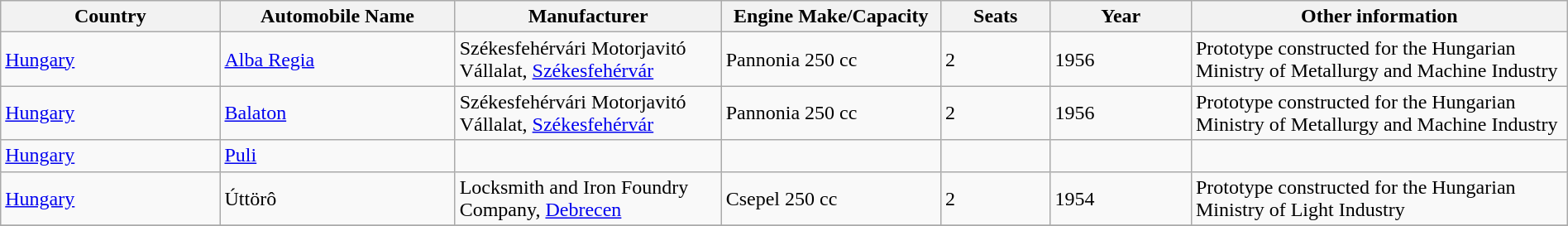<table class="wikitable sortable"  width="100%">
<tr>
<th width="14%">Country</th>
<th width="15%">Automobile Name</th>
<th width="17%">Manufacturer</th>
<th width="14%">Engine Make/Capacity</th>
<th width="7%">Seats</th>
<th width="9%">Year</th>
<th width="24%">Other information</th>
</tr>
<tr>
<td><a href='#'>Hungary</a></td>
<td><a href='#'>Alba Regia</a></td>
<td>Székesfehérvári Motorjavitó Vállalat, <a href='#'>Székesfehérvár</a></td>
<td>Pannonia 250 cc</td>
<td>2</td>
<td>1956</td>
<td>Prototype constructed for the Hungarian Ministry of Metallurgy and Machine Industry</td>
</tr>
<tr>
<td><a href='#'>Hungary</a></td>
<td><a href='#'>Balaton</a></td>
<td>Székesfehérvári Motorjavitó Vállalat, <a href='#'>Székesfehérvár</a></td>
<td>Pannonia 250 cc</td>
<td>2</td>
<td>1956</td>
<td>Prototype constructed for the Hungarian Ministry of Metallurgy and Machine Industry</td>
</tr>
<tr>
<td><a href='#'>Hungary</a></td>
<td><a href='#'>Puli</a></td>
<td></td>
<td></td>
<td></td>
<td></td>
<td></td>
</tr>
<tr>
<td><a href='#'>Hungary</a></td>
<td>Úttörô</td>
<td>Locksmith and Iron Foundry Company, <a href='#'>Debrecen</a></td>
<td>Csepel 250 cc</td>
<td>2</td>
<td>1954</td>
<td>Prototype constructed for the Hungarian Ministry of Light Industry</td>
</tr>
<tr>
</tr>
</table>
